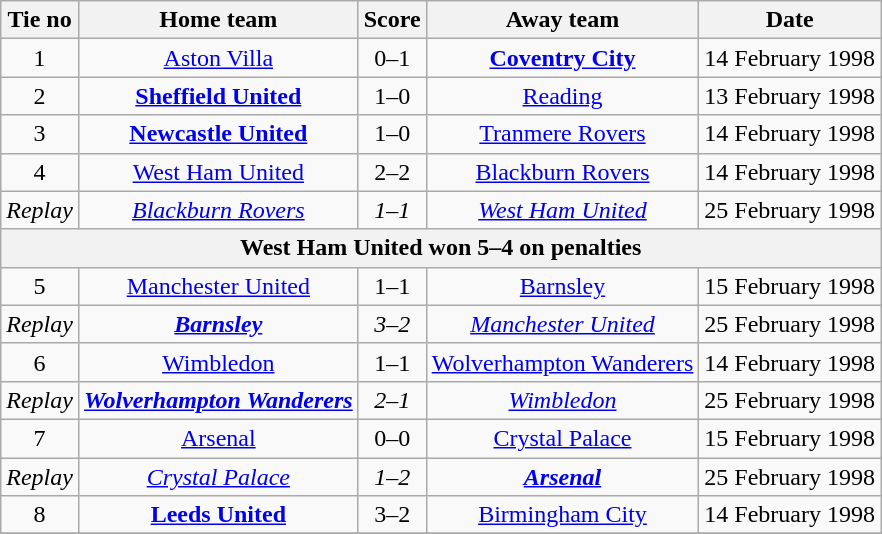<table class="wikitable" style="text-align: center">
<tr>
<th>Tie no</th>
<th>Home team</th>
<th>Score</th>
<th>Away team</th>
<th>Date</th>
</tr>
<tr>
<td>1</td>
<td><a href='#'>Aston Villa</a></td>
<td>0–1</td>
<td><strong><a href='#'>Coventry City</a></strong></td>
<td>14 February 1998</td>
</tr>
<tr>
<td>2</td>
<td><strong><a href='#'>Sheffield United</a></strong></td>
<td>1–0</td>
<td><a href='#'>Reading</a></td>
<td>13 February 1998</td>
</tr>
<tr>
<td>3</td>
<td><strong><a href='#'>Newcastle United</a></strong></td>
<td>1–0</td>
<td><a href='#'>Tranmere Rovers</a></td>
<td>14 February 1998</td>
</tr>
<tr>
<td>4</td>
<td><a href='#'>West Ham United</a></td>
<td>2–2</td>
<td><a href='#'>Blackburn Rovers</a></td>
<td>14 February 1998</td>
</tr>
<tr>
<td><em>Replay</em></td>
<td><em><a href='#'>Blackburn Rovers</a></em></td>
<td><em>1–1</em></td>
<td><em><a href='#'>West Ham United</a></em></td>
<td>25 February 1998</td>
</tr>
<tr>
<th colspan=5>West Ham United won 5–4 on penalties</th>
</tr>
<tr>
<td>5</td>
<td><a href='#'>Manchester United</a></td>
<td>1–1</td>
<td><a href='#'>Barnsley</a></td>
<td>15 February 1998</td>
</tr>
<tr>
<td><em>Replay</em></td>
<td><strong><em><a href='#'>Barnsley</a></em></strong></td>
<td><em>3–2</em></td>
<td><em><a href='#'>Manchester United</a></em></td>
<td>25 February 1998</td>
</tr>
<tr>
<td>6</td>
<td><a href='#'>Wimbledon</a></td>
<td>1–1</td>
<td><a href='#'>Wolverhampton Wanderers</a></td>
<td>14 February 1998</td>
</tr>
<tr>
<td><em>Replay</em></td>
<td><strong><em><a href='#'>Wolverhampton Wanderers</a></em></strong></td>
<td><em>2–1</em></td>
<td><em><a href='#'>Wimbledon</a></em></td>
<td>25 February 1998</td>
</tr>
<tr>
<td>7</td>
<td><a href='#'>Arsenal</a></td>
<td>0–0</td>
<td><a href='#'>Crystal Palace</a></td>
<td>15 February 1998</td>
</tr>
<tr>
<td><em>Replay</em></td>
<td><em><a href='#'>Crystal Palace</a></em></td>
<td><em>1–2</em></td>
<td><strong><em><a href='#'>Arsenal</a></em></strong></td>
<td>25 February 1998</td>
</tr>
<tr>
<td>8</td>
<td><strong><a href='#'>Leeds United</a></strong></td>
<td>3–2</td>
<td><a href='#'>Birmingham City</a></td>
<td>14 February 1998</td>
</tr>
<tr>
</tr>
</table>
